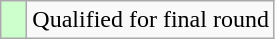<table class="wikitable">
<tr>
<td style="width:10px; background:#cfc"></td>
<td>Qualified for final round</td>
</tr>
</table>
